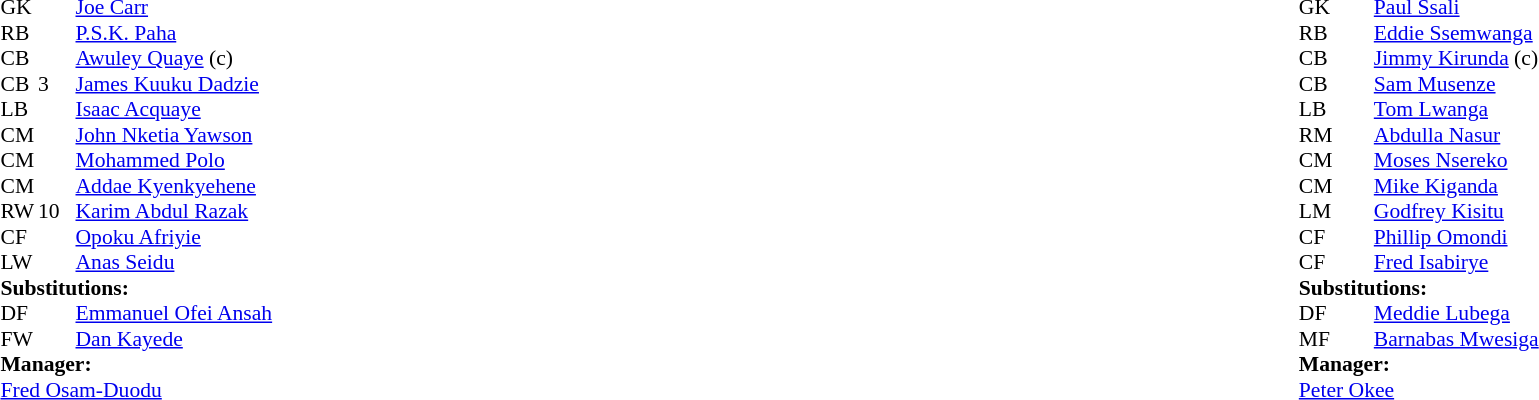<table width="100%">
<tr>
<td valign="top" width="50%"><br><table style="font-size: 90%" cellspacing="0" cellpadding="0">
<tr>
<th width="25"></th>
<th width="25"></th>
</tr>
<tr>
<td>GK</td>
<td></td>
<td><a href='#'>Joe Carr</a></td>
</tr>
<tr>
<td>RB</td>
<td></td>
<td><a href='#'>P.S.K. Paha</a></td>
<td></td>
<td></td>
</tr>
<tr>
<td>CB</td>
<td></td>
<td><a href='#'>Awuley Quaye</a> (c)</td>
</tr>
<tr>
<td>CB</td>
<td>3</td>
<td><a href='#'>James Kuuku Dadzie</a></td>
</tr>
<tr>
<td>LB</td>
<td></td>
<td><a href='#'>Isaac Acquaye</a></td>
</tr>
<tr>
<td>CM</td>
<td></td>
<td><a href='#'>John Nketia Yawson</a></td>
</tr>
<tr>
<td>CM</td>
<td></td>
<td><a href='#'>Mohammed Polo</a></td>
</tr>
<tr>
<td>CM</td>
<td></td>
<td><a href='#'>Addae Kyenkyehene</a></td>
</tr>
<tr>
<td>RW</td>
<td>10</td>
<td><a href='#'>Karim Abdul Razak</a></td>
</tr>
<tr>
<td>CF</td>
<td></td>
<td><a href='#'>Opoku Afriyie</a></td>
</tr>
<tr>
<td>LW</td>
<td></td>
<td><a href='#'>Anas Seidu</a></td>
<td></td>
<td></td>
</tr>
<tr>
<td colspan=3><strong>Substitutions:</strong></td>
</tr>
<tr>
<td>DF</td>
<td></td>
<td><a href='#'>Emmanuel Ofei Ansah</a></td>
<td></td>
<td></td>
</tr>
<tr>
<td>FW</td>
<td></td>
<td><a href='#'>Dan Kayede</a></td>
<td></td>
<td></td>
</tr>
<tr>
<td colspan=3><strong>Manager:</strong></td>
</tr>
<tr>
<td colspan=3><a href='#'>Fred Osam-Duodu</a></td>
</tr>
</table>
</td>
<td valign="top"></td>
<td valign="top" width="50%"><br><table style="font-size: 90%" cellspacing="0" cellpadding="0"  align="center">
<tr>
<th width=25></th>
<th width=25></th>
</tr>
<tr>
<td>GK</td>
<td></td>
<td><a href='#'>Paul Ssali</a></td>
</tr>
<tr>
<td>RB</td>
<td></td>
<td><a href='#'>Eddie Ssemwanga</a></td>
</tr>
<tr>
<td>CB</td>
<td></td>
<td><a href='#'>Jimmy Kirunda</a> (c)</td>
</tr>
<tr>
<td>CB</td>
<td></td>
<td><a href='#'>Sam Musenze</a></td>
</tr>
<tr>
<td>LB</td>
<td></td>
<td><a href='#'>Tom Lwanga</a></td>
</tr>
<tr>
<td>RM</td>
<td></td>
<td><a href='#'>Abdulla Nasur</a></td>
<td></td>
<td></td>
</tr>
<tr>
<td>CM</td>
<td></td>
<td><a href='#'>Moses Nsereko</a></td>
</tr>
<tr>
<td>CM</td>
<td></td>
<td><a href='#'>Mike Kiganda</a></td>
</tr>
<tr>
<td>LM</td>
<td></td>
<td><a href='#'>Godfrey Kisitu</a></td>
<td></td>
<td></td>
</tr>
<tr>
<td>CF</td>
<td></td>
<td><a href='#'>Phillip Omondi</a></td>
</tr>
<tr>
<td>CF</td>
<td></td>
<td><a href='#'>Fred Isabirye</a></td>
</tr>
<tr>
<td colspan=3><strong>Substitutions:</strong></td>
</tr>
<tr>
<td>DF</td>
<td></td>
<td><a href='#'>Meddie Lubega</a></td>
<td></td>
<td></td>
</tr>
<tr>
<td>MF</td>
<td></td>
<td><a href='#'>Barnabas Mwesiga</a></td>
<td></td>
<td></td>
</tr>
<tr>
<td colspan=3><strong>Manager:</strong></td>
</tr>
<tr>
<td colspan=4><a href='#'>Peter Okee</a></td>
</tr>
</table>
</td>
</tr>
</table>
